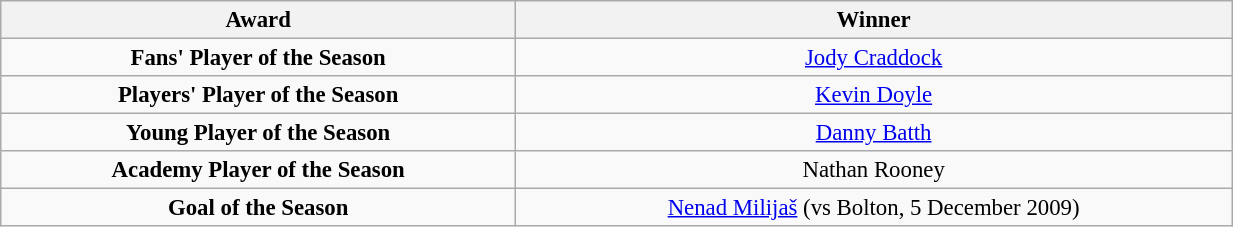<table class="wikitable" style="text-align:center; font-size:95%;width:65%; text-align:left">
<tr>
<th>Award</th>
<th>Winner</th>
</tr>
<tr --->
<td align="center"><strong>Fans' Player of the Season</strong></td>
<td align="center"><a href='#'>Jody Craddock</a></td>
</tr>
<tr --->
<td align="center"><strong>Players' Player of the Season</strong></td>
<td align="center"><a href='#'>Kevin Doyle</a></td>
</tr>
<tr --->
<td align="center"><strong>Young Player of the Season</strong></td>
<td align="center"><a href='#'>Danny Batth</a></td>
</tr>
<tr --->
<td align="center"><strong>Academy Player of the Season</strong></td>
<td align="center">Nathan Rooney</td>
</tr>
<tr --->
<td align="center"><strong>Goal of the Season</strong></td>
<td align="center"><a href='#'>Nenad Milijaš</a> (vs Bolton, 5 December 2009)</td>
</tr>
</table>
